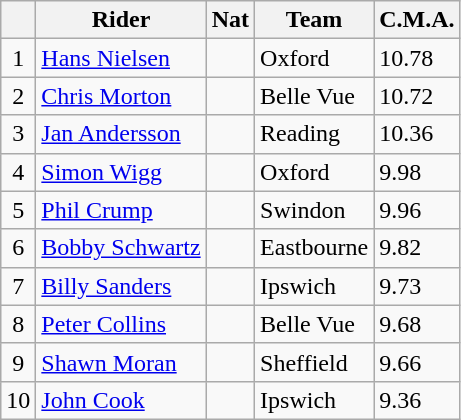<table class=wikitable>
<tr>
<th></th>
<th>Rider</th>
<th>Nat</th>
<th>Team</th>
<th>C.M.A.</th>
</tr>
<tr>
<td align="center">1</td>
<td><a href='#'>Hans Nielsen</a></td>
<td></td>
<td>Oxford</td>
<td>10.78</td>
</tr>
<tr>
<td align="center">2</td>
<td><a href='#'>Chris Morton</a></td>
<td></td>
<td>Belle Vue</td>
<td>10.72</td>
</tr>
<tr>
<td align="center">3</td>
<td><a href='#'>Jan Andersson</a></td>
<td></td>
<td>Reading</td>
<td>10.36</td>
</tr>
<tr>
<td align="center">4</td>
<td><a href='#'>Simon Wigg</a></td>
<td></td>
<td>Oxford</td>
<td>9.98</td>
</tr>
<tr>
<td align="center">5</td>
<td><a href='#'>Phil Crump</a></td>
<td></td>
<td>Swindon</td>
<td>9.96</td>
</tr>
<tr>
<td align="center">6</td>
<td><a href='#'>Bobby Schwartz</a></td>
<td></td>
<td>Eastbourne</td>
<td>9.82</td>
</tr>
<tr>
<td align="center">7</td>
<td><a href='#'>Billy Sanders</a></td>
<td></td>
<td>Ipswich</td>
<td>9.73</td>
</tr>
<tr>
<td align="center">8</td>
<td><a href='#'>Peter Collins</a></td>
<td></td>
<td>Belle Vue</td>
<td>9.68</td>
</tr>
<tr>
<td align="center">9</td>
<td><a href='#'>Shawn Moran</a></td>
<td></td>
<td>Sheffield</td>
<td>9.66</td>
</tr>
<tr>
<td align="center">10</td>
<td><a href='#'>John Cook</a></td>
<td></td>
<td>Ipswich</td>
<td>9.36</td>
</tr>
</table>
